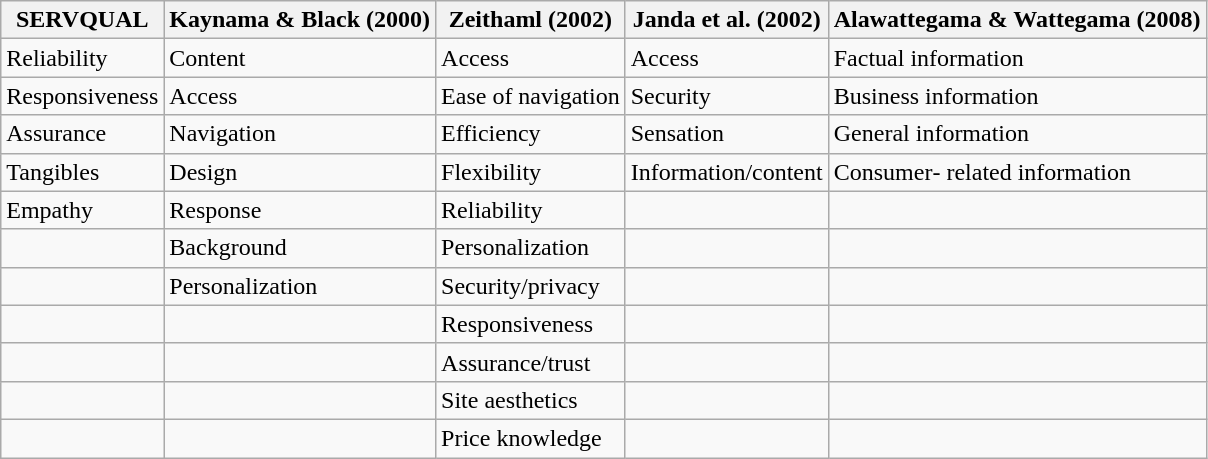<table class="sortable wikitable">
<tr>
<th><strong>SERVQUAL</strong></th>
<th><strong>Kaynama & Black (2000)</strong></th>
<th><strong>Zeithaml (2002)</strong></th>
<th><strong>Janda et al. (2002)</strong></th>
<th><strong>Alawattegama & Wattegama (2008)</strong></th>
</tr>
<tr>
<td>Reliability</td>
<td>Content</td>
<td>Access</td>
<td>Access</td>
<td>Factual information</td>
</tr>
<tr>
<td>Responsiveness</td>
<td>Access</td>
<td>Ease of navigation</td>
<td>Security</td>
<td>Business information</td>
</tr>
<tr>
<td>Assurance</td>
<td>Navigation</td>
<td>Efficiency</td>
<td>Sensation</td>
<td>General information</td>
</tr>
<tr>
<td>Tangibles</td>
<td>Design</td>
<td>Flexibility</td>
<td>Information/content</td>
<td>Consumer‐ related information</td>
</tr>
<tr>
<td>Empathy</td>
<td>Response</td>
<td>Reliability</td>
<td></td>
<td></td>
</tr>
<tr>
<td></td>
<td>Background</td>
<td>Personalization</td>
<td></td>
<td></td>
</tr>
<tr>
<td></td>
<td>Personalization</td>
<td>Security/privacy</td>
<td></td>
<td></td>
</tr>
<tr>
<td></td>
<td></td>
<td>Responsiveness</td>
<td></td>
<td></td>
</tr>
<tr>
<td></td>
<td></td>
<td>Assurance/trust</td>
<td></td>
<td></td>
</tr>
<tr>
<td></td>
<td></td>
<td>Site aesthetics</td>
<td></td>
<td></td>
</tr>
<tr>
<td></td>
<td></td>
<td>Price knowledge</td>
<td></td>
<td></td>
</tr>
</table>
